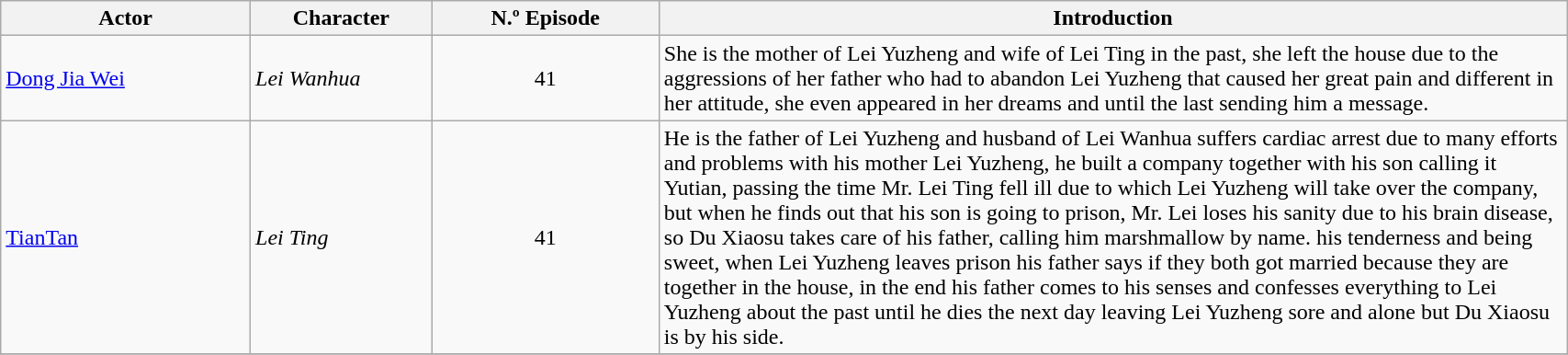<table class="wikitable" width=90%>
<tr>
<th style="background-color: " width="11%">Actor</th>
<th style="background-color: " width="8%">Character</th>
<th style="background: " width="10%">N.º Episode</th>
<th style="background-color: " width="40%">Introduction</th>
</tr>
<tr>
<td><a href='#'>Dong Jia Wei</a></td>
<td><em>Lei Wanhua</em></td>
<td rowspan="1" align="center">41</td>
<td>She is the mother of Lei Yuzheng and wife of Lei Ting in the past, she left the house due to the aggressions of her father who had to abandon Lei Yuzheng that caused her great pain and different in her attitude, she even appeared in her dreams and until the last sending him a message.</td>
</tr>
<tr>
<td><a href='#'>TianTan</a></td>
<td><em>Lei Ting</em></td>
<td rowspan="1" align="center">41</td>
<td>He is the father of Lei Yuzheng and husband of Lei Wanhua suffers cardiac arrest due to many efforts and problems with his mother Lei Yuzheng, he built a company together with his son calling it Yutian, passing the time Mr. Lei Ting fell ill due to which Lei Yuzheng will take over the company, but when he finds out that his son is going to prison, Mr. Lei loses his sanity due to his brain disease, so Du Xiaosu takes care of his father, calling him marshmallow by name. his tenderness and being sweet, when Lei Yuzheng leaves prison his father says if they both got married because they are together in the house, in the end his father comes to his senses and confesses everything to Lei Yuzheng about the past until he dies the next day leaving Lei Yuzheng sore and alone but Du Xiaosu is by his side.</td>
</tr>
<tr>
</tr>
</table>
